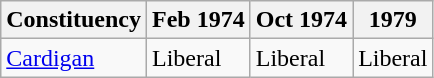<table class="wikitable">
<tr>
<th>Constituency</th>
<th>Feb 1974</th>
<th>Oct 1974</th>
<th>1979</th>
</tr>
<tr>
<td><a href='#'>Cardigan</a></td>
<td bgcolor=>Liberal</td>
<td bgcolor=>Liberal</td>
<td bgcolor=>Liberal</td>
</tr>
</table>
